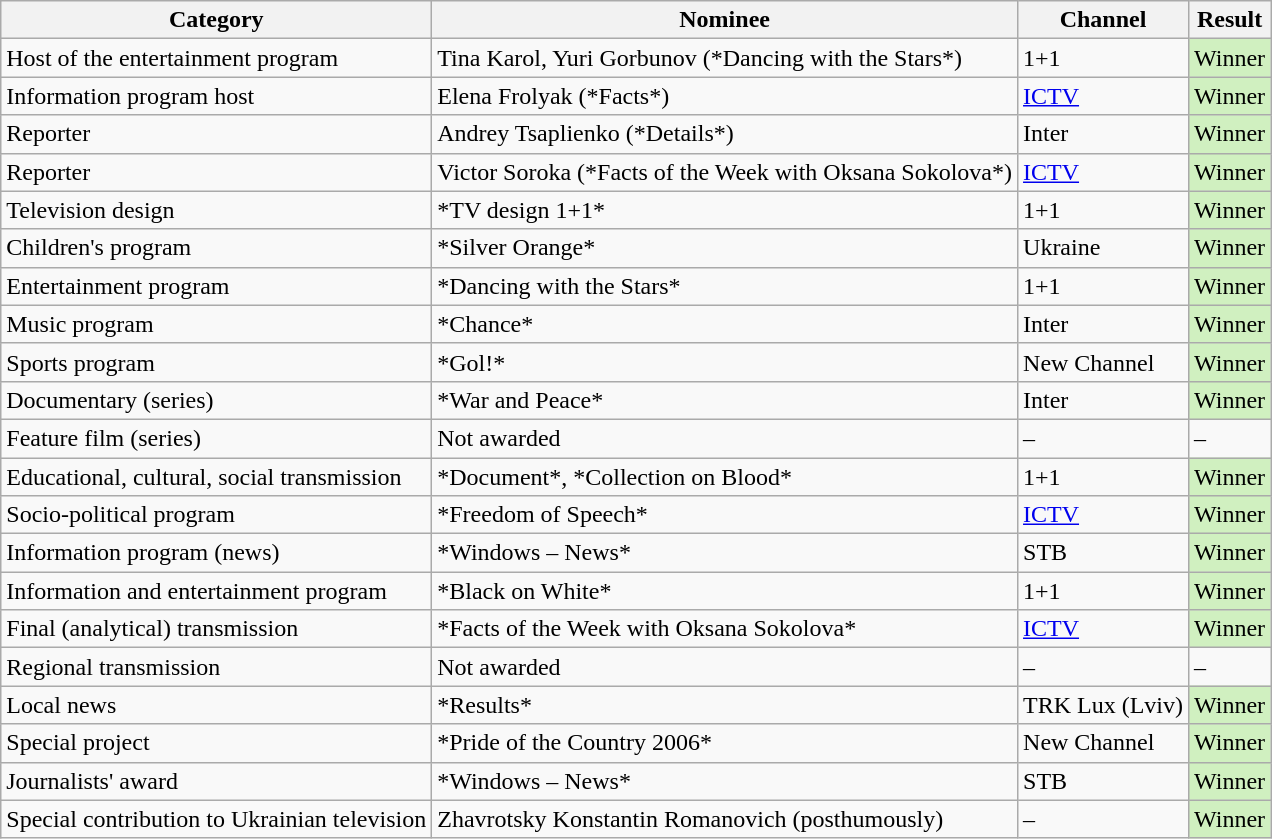<table class="wikitable sortable">
<tr>
<th>Category</th>
<th>Nominee</th>
<th>Channel</th>
<th>Result</th>
</tr>
<tr>
<td>Host of the entertainment program</td>
<td>Tina Karol, Yuri Gorbunov (*Dancing with the Stars*)</td>
<td>1+1</td>
<td style="background:#d0f0c0;">Winner</td>
</tr>
<tr>
<td>Information program host</td>
<td>Elena Frolyak (*Facts*)</td>
<td><a href='#'>ICTV</a></td>
<td style="background:#d0f0c0;">Winner</td>
</tr>
<tr>
<td>Reporter</td>
<td>Andrey Tsaplienko (*Details*)</td>
<td>Inter</td>
<td style="background:#d0f0c0;">Winner</td>
</tr>
<tr>
<td>Reporter</td>
<td>Victor Soroka (*Facts of the Week with Oksana Sokolova*)</td>
<td><a href='#'>ICTV</a></td>
<td style="background:#d0f0c0;">Winner</td>
</tr>
<tr>
<td>Television design</td>
<td>*TV design 1+1*</td>
<td>1+1</td>
<td style="background:#d0f0c0;">Winner</td>
</tr>
<tr>
<td>Children's program</td>
<td>*Silver Orange*</td>
<td>Ukraine</td>
<td style="background:#d0f0c0;">Winner</td>
</tr>
<tr>
<td>Entertainment program</td>
<td>*Dancing with the Stars*</td>
<td>1+1</td>
<td style="background:#d0f0c0;">Winner</td>
</tr>
<tr>
<td>Music program</td>
<td>*Chance*</td>
<td>Inter</td>
<td style="background:#d0f0c0;">Winner</td>
</tr>
<tr>
<td>Sports program</td>
<td>*Gol!*</td>
<td>New Channel</td>
<td style="background:#d0f0c0;">Winner</td>
</tr>
<tr>
<td>Documentary (series)</td>
<td>*War and Peace*</td>
<td>Inter</td>
<td style="background:#d0f0c0;">Winner</td>
</tr>
<tr>
<td>Feature film (series)</td>
<td>Not awarded</td>
<td>–</td>
<td>–</td>
</tr>
<tr>
<td>Educational, cultural, social transmission</td>
<td>*Document*, *Collection on Blood*</td>
<td>1+1</td>
<td style="background:#d0f0c0;">Winner</td>
</tr>
<tr>
<td>Socio-political program</td>
<td>*Freedom of Speech*</td>
<td><a href='#'>ICTV</a></td>
<td style="background:#d0f0c0;">Winner</td>
</tr>
<tr>
<td>Information program (news)</td>
<td>*Windows – News*</td>
<td>STB</td>
<td style="background:#d0f0c0;">Winner</td>
</tr>
<tr>
<td>Information and entertainment program</td>
<td>*Black on White*</td>
<td>1+1</td>
<td style="background:#d0f0c0;">Winner</td>
</tr>
<tr>
<td>Final (analytical) transmission</td>
<td>*Facts of the Week with Oksana Sokolova*</td>
<td><a href='#'>ICTV</a></td>
<td style="background:#d0f0c0;">Winner</td>
</tr>
<tr>
<td>Regional transmission</td>
<td>Not awarded</td>
<td>–</td>
<td>–</td>
</tr>
<tr>
<td>Local news</td>
<td>*Results*</td>
<td>TRK Lux (Lviv)</td>
<td style="background:#d0f0c0;">Winner</td>
</tr>
<tr>
<td>Special project</td>
<td>*Pride of the Country 2006*</td>
<td>New Channel</td>
<td style="background:#d0f0c0;">Winner</td>
</tr>
<tr>
<td>Journalists' award</td>
<td>*Windows – News*</td>
<td>STB</td>
<td style="background:#d0f0c0;">Winner</td>
</tr>
<tr>
<td>Special contribution to Ukrainian television</td>
<td>Zhavrotsky Konstantin Romanovich (posthumously)</td>
<td>–</td>
<td style="background:#d0f0c0;">Winner</td>
</tr>
</table>
